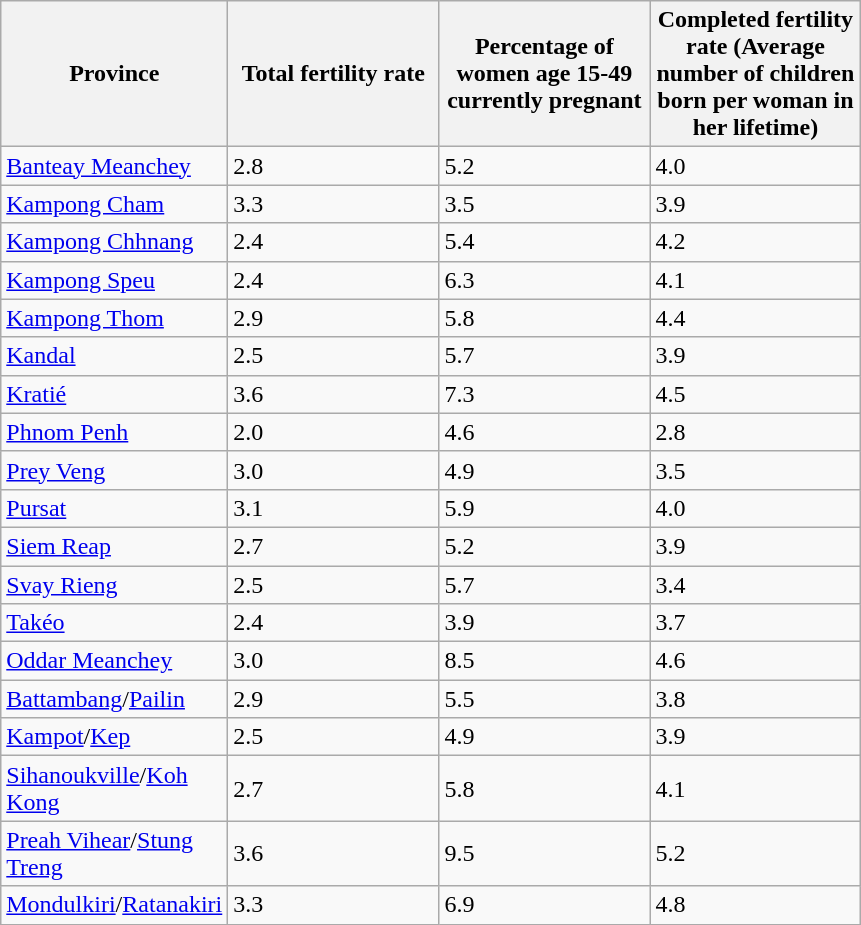<table class="wikitable sortable">
<tr>
<th style="width:100pt;">Province</th>
<th style="width:100pt;">Total fertility rate</th>
<th style="width:100pt;">Percentage of women age 15-49 currently pregnant</th>
<th style="width:100pt;">Completed fertility rate (Average number of children born per woman in her lifetime)</th>
</tr>
<tr>
<td><a href='#'>Banteay Meanchey</a></td>
<td>2.8</td>
<td>5.2</td>
<td>4.0</td>
</tr>
<tr>
<td><a href='#'>Kampong Cham</a></td>
<td>3.3</td>
<td>3.5</td>
<td>3.9</td>
</tr>
<tr>
<td><a href='#'>Kampong Chhnang</a></td>
<td>2.4</td>
<td>5.4</td>
<td>4.2</td>
</tr>
<tr>
<td><a href='#'>Kampong Speu</a></td>
<td>2.4</td>
<td>6.3</td>
<td>4.1</td>
</tr>
<tr>
<td><a href='#'>Kampong Thom</a></td>
<td>2.9</td>
<td>5.8</td>
<td>4.4</td>
</tr>
<tr>
<td><a href='#'>Kandal</a></td>
<td>2.5</td>
<td>5.7</td>
<td>3.9</td>
</tr>
<tr>
<td><a href='#'>Kratié</a></td>
<td>3.6</td>
<td>7.3</td>
<td>4.5</td>
</tr>
<tr>
<td><a href='#'>Phnom Penh</a></td>
<td>2.0</td>
<td>4.6</td>
<td>2.8</td>
</tr>
<tr>
<td><a href='#'>Prey Veng</a></td>
<td>3.0</td>
<td>4.9</td>
<td>3.5</td>
</tr>
<tr>
<td><a href='#'>Pursat</a></td>
<td>3.1</td>
<td>5.9</td>
<td>4.0</td>
</tr>
<tr>
<td><a href='#'>Siem Reap</a></td>
<td>2.7</td>
<td>5.2</td>
<td>3.9</td>
</tr>
<tr>
<td><a href='#'>Svay Rieng</a></td>
<td>2.5</td>
<td>5.7</td>
<td>3.4</td>
</tr>
<tr>
<td><a href='#'>Takéo</a></td>
<td>2.4</td>
<td>3.9</td>
<td>3.7</td>
</tr>
<tr>
<td><a href='#'>Oddar Meanchey</a></td>
<td>3.0</td>
<td>8.5</td>
<td>4.6</td>
</tr>
<tr>
<td><a href='#'>Battambang</a>/<a href='#'>Pailin</a></td>
<td>2.9</td>
<td>5.5</td>
<td>3.8</td>
</tr>
<tr>
<td><a href='#'>Kampot</a>/<a href='#'>Kep</a></td>
<td>2.5</td>
<td>4.9</td>
<td>3.9</td>
</tr>
<tr>
<td><a href='#'>Sihanoukville</a>/<a href='#'>Koh Kong</a></td>
<td>2.7</td>
<td>5.8</td>
<td>4.1</td>
</tr>
<tr>
<td><a href='#'>Preah Vihear</a>/<a href='#'>Stung Treng</a></td>
<td>3.6</td>
<td>9.5</td>
<td>5.2</td>
</tr>
<tr>
<td><a href='#'>Mondulkiri</a>/<a href='#'>Ratanakiri</a></td>
<td>3.3</td>
<td>6.9</td>
<td>4.8</td>
</tr>
</table>
